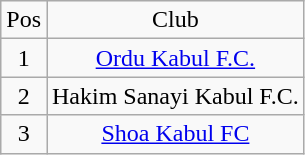<table class="wikitable" style="text-align: center;">
<tr>
<td>Pos</td>
<td>Club</td>
</tr>
<tr>
<td>1</td>
<td><a href='#'>Ordu Kabul F.C.</a></td>
</tr>
<tr>
<td>2</td>
<td>Hakim Sanayi Kabul F.C.</td>
</tr>
<tr>
<td>3</td>
<td><a href='#'>Shoa Kabul FC</a></td>
</tr>
</table>
